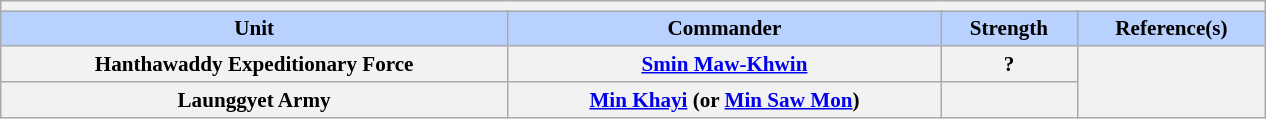<table class="wikitable collapsible" style="min-width:60em; margin:0.3em auto; font-size:88%;">
<tr>
<th colspan=5></th>
</tr>
<tr>
<th style="background-color:#B9D1FF">Unit</th>
<th style="background-color:#B9D1FF">Commander</th>
<th style="background-color:#B9D1FF">Strength</th>
<th style="background-color:#B9D1FF">Reference(s)</th>
</tr>
<tr>
<th colspan="1">Hanthawaddy Expeditionary Force</th>
<th colspan="1"><a href='#'>Smin Maw-Khwin</a></th>
<th colspan="1">?</th>
<th rowspan="2"></th>
</tr>
<tr>
<th colspan="1">Launggyet Army</th>
<th colspan="1"><a href='#'>Min Khayi</a> (or <a href='#'>Min Saw Mon</a>)</th>
<th colspan="1"></th>
</tr>
</table>
